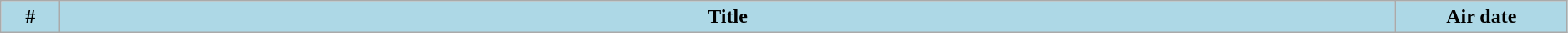<table class="wikitable plainrowheaders" style="width:99%; background:#fff;">
<tr>
<th style="background:#add8e6; width:40px;">#</th>
<th style="background: #add8e6;">Title</th>
<th style="background:#add8e6; width:130px;">Air date<br>











</th>
</tr>
</table>
